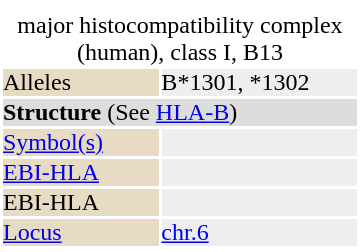<table id="drugInfoBox" style="float: right; clear: right; margin: 0 0 0.5em 1em; background: #ffffff;" class="toccolours" border=0 cellpadding=0 align=right width="240px">
<tr>
<td align="center" colspan="3"></td>
</tr>
<tr style="text-align: center; line-height: 1.00;background:#eeeeee">
<td colspan="3" color="white"></td>
</tr>
<tr>
<td align="center" colspan="2"></td>
</tr>
<tr>
<td align="center" colspan="2"><div>major histocompatibility complex (human), class I, B13</div></td>
</tr>
<tr>
<td bgcolor="#e7dcc3">Alleles</td>
<td bgcolor="#eeeeee">B*1301, *1302<br></td>
</tr>
<tr>
<td colspan="2" bgcolor="#dddddd"><strong>Structure</strong> (See <a href='#'>HLA-B</a>)</td>
</tr>
<tr>
<td bgcolor="#e7dcc3"><a href='#'>Symbol(s)</a></td>
<td bgcolor="#eeeeee"></td>
</tr>
<tr>
<td bgcolor="#e7dcc3"><a href='#'>EBI-HLA</a></td>
<td bgcolor="#eeeeee"></td>
</tr>
<tr>
<td bgcolor="#e7dcc3">EBI-HLA</td>
<td bgcolor="#eeeeee"></td>
</tr>
<tr>
<td bgcolor="#e7dcc3"><a href='#'>Locus</a></td>
<td bgcolor="#eeeeee"><a href='#'>chr.6</a> <em></em></td>
</tr>
<tr>
</tr>
</table>
